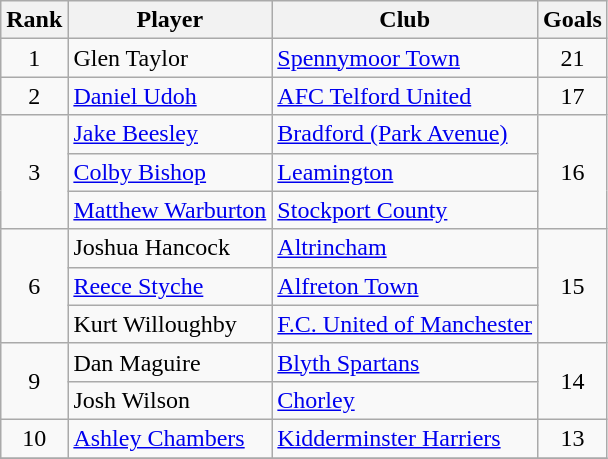<table class=wikitable style="text-align:center">
<tr>
<th>Rank</th>
<th>Player</th>
<th>Club</th>
<th>Goals</th>
</tr>
<tr>
<td rowspan=1>1</td>
<td align=left>Glen Taylor</td>
<td align=left><a href='#'>Spennymoor Town</a></td>
<td rowspan=1>21</td>
</tr>
<tr>
<td rowspan=1>2</td>
<td align=left><a href='#'>Daniel Udoh</a></td>
<td align=left><a href='#'>AFC Telford United</a></td>
<td rowspan=1>17</td>
</tr>
<tr>
<td rowspan=3>3</td>
<td align=left><a href='#'>Jake Beesley</a></td>
<td align=left><a href='#'>Bradford (Park Avenue)</a></td>
<td rowspan=3>16</td>
</tr>
<tr>
<td align=left><a href='#'>Colby Bishop</a></td>
<td align=left><a href='#'>Leamington</a></td>
</tr>
<tr>
<td align=left><a href='#'>Matthew Warburton</a></td>
<td align=left><a href='#'>Stockport County</a></td>
</tr>
<tr>
<td rowspan=3>6</td>
<td align=left>Joshua Hancock</td>
<td align=left><a href='#'>Altrincham</a></td>
<td rowspan=3>15</td>
</tr>
<tr>
<td align=left><a href='#'>Reece Styche</a></td>
<td align=left><a href='#'>Alfreton Town</a></td>
</tr>
<tr>
<td align=left>Kurt Willoughby</td>
<td align=left><a href='#'>F.C. United of Manchester</a></td>
</tr>
<tr>
<td rowspan=2>9</td>
<td align=left>Dan Maguire</td>
<td align=left><a href='#'>Blyth Spartans</a></td>
<td rowspan=2>14</td>
</tr>
<tr>
<td align=left>Josh Wilson</td>
<td align=left><a href='#'>Chorley</a></td>
</tr>
<tr>
<td rowspan=1>10</td>
<td align=left><a href='#'>Ashley Chambers</a></td>
<td align=left><a href='#'>Kidderminster Harriers</a></td>
<td rowspan=1>13</td>
</tr>
<tr>
</tr>
</table>
